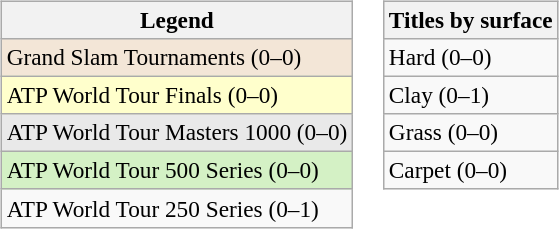<table>
<tr valign=top>
<td><br><table class="sortable wikitable" style=font-size:97%>
<tr>
<th>Legend</th>
</tr>
<tr bgcolor=f3e6d7>
<td>Grand Slam Tournaments (0–0)</td>
</tr>
<tr bgcolor=ffffcc>
<td>ATP World Tour Finals (0–0)</td>
</tr>
<tr bgcolor=e9e9e9>
<td>ATP World Tour Masters 1000 (0–0)</td>
</tr>
<tr bgcolor=d4f1c5>
<td>ATP World Tour 500 Series (0–0)</td>
</tr>
<tr>
<td>ATP World Tour 250 Series (0–1)</td>
</tr>
</table>
</td>
<td><br><table class="sortable wikitable" style=font-size:97%>
<tr>
<th>Titles by surface</th>
</tr>
<tr>
<td>Hard (0–0)</td>
</tr>
<tr>
<td>Clay (0–1)</td>
</tr>
<tr>
<td>Grass (0–0)</td>
</tr>
<tr>
<td>Carpet (0–0)</td>
</tr>
</table>
</td>
</tr>
</table>
